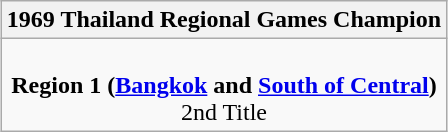<table class=wikitable style="text-align:center; margin:auto">
<tr>
<th>1969 Thailand Regional Games Champion</th>
</tr>
<tr>
<td><br><strong>Region 1 (<a href='#'>Bangkok</a> and <a href='#'>South of Central</a>)<br></strong>2nd Title</td>
</tr>
</table>
